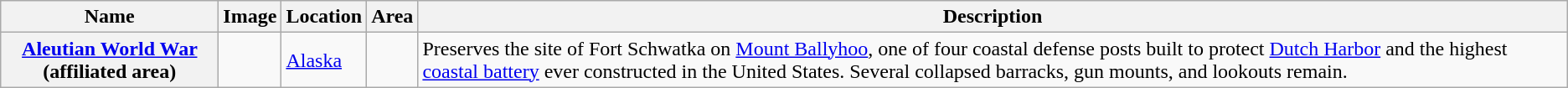<table class="sortable wikitable">
<tr>
<th scope="col">Name</th>
<th scope="col" class="unsortable">Image</th>
<th scope="col">Location</th>
<th scope="col">Area</th>
<th scope="col" class="unsortable">Description</th>
</tr>
<tr>
<th scope="row"><a href='#'>Aleutian World War</a> (affiliated area)</th>
<td></td>
<td><a href='#'>Alaska</a></td>
<td></td>
<td>Preserves the site of Fort Schwatka on <a href='#'>Mount Ballyhoo</a>, one of four coastal defense posts built to protect <a href='#'>Dutch Harbor</a> and the highest <a href='#'>coastal battery</a> ever constructed in the United States. Several collapsed barracks, gun mounts, and lookouts remain.</td>
</tr>
</table>
